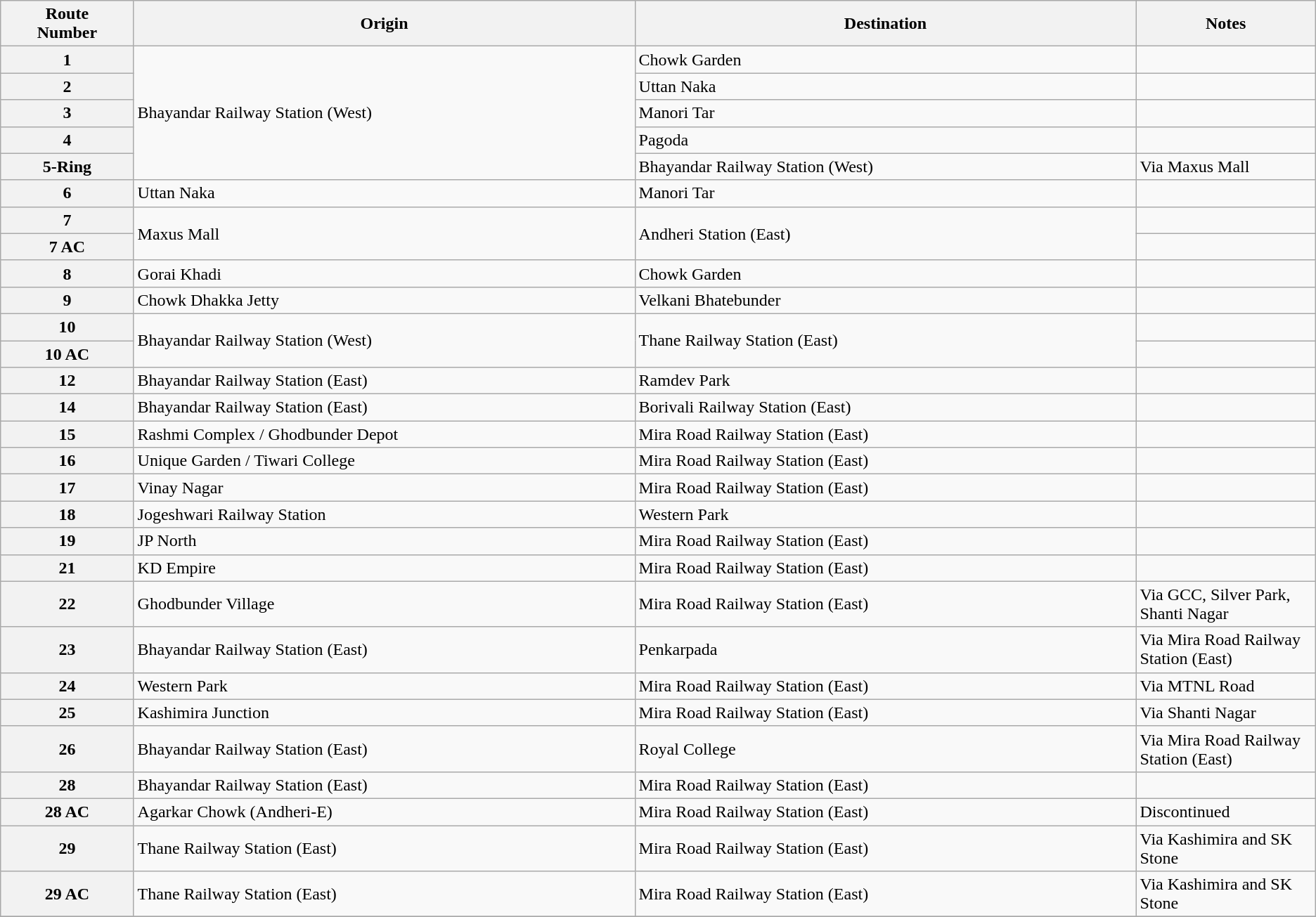<table class="wikitable sortable">
<tr>
<th style="width:4%;">Route<br>Number</th>
<th style="width:17%;">Origin</th>
<th style="width:17%;">Destination</th>
<th style="width:5%;">Notes</th>
</tr>
<tr>
<th>1</th>
<td rowspan="5">Bhayandar Railway Station (West)</td>
<td>Chowk Garden</td>
<td></td>
</tr>
<tr>
<th>2</th>
<td>Uttan Naka</td>
<td></td>
</tr>
<tr>
<th>3</th>
<td>Manori Tar</td>
<td></td>
</tr>
<tr>
<th>4</th>
<td>Pagoda</td>
<td></td>
</tr>
<tr>
<th>5-Ring</th>
<td>Bhayandar Railway Station (West)</td>
<td>Via Maxus Mall</td>
</tr>
<tr>
<th>6</th>
<td>Uttan Naka</td>
<td>Manori Tar</td>
<td></td>
</tr>
<tr>
<th>7</th>
<td rowspan="2">Maxus Mall</td>
<td rowspan="2">Andheri Station (East)</td>
<td></td>
</tr>
<tr>
<th>7 AC</th>
<td></td>
</tr>
<tr>
<th>8</th>
<td>Gorai Khadi</td>
<td>Chowk Garden</td>
<td></td>
</tr>
<tr>
<th>9</th>
<td>Chowk Dhakka Jetty</td>
<td>Velkani Bhatebunder</td>
<td></td>
</tr>
<tr>
<th>10</th>
<td rowspan="2">Bhayandar Railway Station (West)</td>
<td rowspan="2">Thane Railway Station (East)</td>
<td></td>
</tr>
<tr>
<th>10 AC</th>
<td></td>
</tr>
<tr>
<th>12</th>
<td>Bhayandar Railway Station (East)</td>
<td>Ramdev Park</td>
<td></td>
</tr>
<tr>
<th>14</th>
<td>Bhayandar Railway Station (East)</td>
<td>Borivali Railway Station (East)</td>
<td></td>
</tr>
<tr>
<th>15</th>
<td>Rashmi Complex / Ghodbunder Depot</td>
<td>Mira Road Railway Station (East)</td>
<td></td>
</tr>
<tr>
<th>16</th>
<td>Unique Garden / Tiwari College</td>
<td>Mira Road Railway Station (East)</td>
<td></td>
</tr>
<tr>
<th>17</th>
<td>Vinay Nagar</td>
<td>Mira Road Railway Station (East)</td>
<td></td>
</tr>
<tr>
<th>18</th>
<td>Jogeshwari Railway Station</td>
<td>Western Park</td>
<td></td>
</tr>
<tr>
<th>19</th>
<td>JP North</td>
<td>Mira Road Railway Station (East)</td>
<td></td>
</tr>
<tr>
<th>21</th>
<td>KD Empire</td>
<td>Mira Road Railway Station (East)</td>
<td></td>
</tr>
<tr>
<th>22</th>
<td>Ghodbunder Village</td>
<td>Mira Road Railway Station (East)</td>
<td>Via GCC, Silver Park, Shanti Nagar</td>
</tr>
<tr>
<th>23</th>
<td>Bhayandar Railway Station (East)</td>
<td>Penkarpada</td>
<td>Via Mira Road Railway Station (East)</td>
</tr>
<tr>
<th>24</th>
<td>Western Park</td>
<td>Mira Road Railway Station (East)</td>
<td>Via MTNL Road</td>
</tr>
<tr>
<th>25</th>
<td>Kashimira Junction</td>
<td>Mira Road Railway Station (East)</td>
<td>Via Shanti Nagar</td>
</tr>
<tr>
<th>26</th>
<td>Bhayandar Railway Station (East)</td>
<td>Royal College</td>
<td>Via Mira Road Railway Station (East)</td>
</tr>
<tr>
<th>28</th>
<td>Bhayandar Railway Station (East)</td>
<td>Mira Road Railway Station (East)</td>
<td></td>
</tr>
<tr>
<th>28 AC</th>
<td>Agarkar Chowk (Andheri-E)</td>
<td>Mira Road Railway Station (East)</td>
<td>Discontinued</td>
</tr>
<tr>
<th>29</th>
<td>Thane Railway Station (East)</td>
<td>Mira Road Railway Station (East)</td>
<td>Via Kashimira and SK Stone</td>
</tr>
<tr>
<th>29 AC</th>
<td>Thane Railway Station (East)</td>
<td>Mira Road Railway Station (East)</td>
<td>Via Kashimira and SK Stone</td>
</tr>
<tr>
</tr>
</table>
